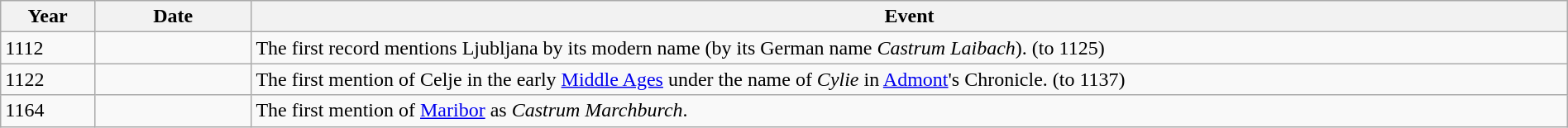<table class="wikitable" width="100%">
<tr>
<th style="width:6%">Year</th>
<th style="width:10%">Date</th>
<th>Event</th>
</tr>
<tr>
<td>1112</td>
<td></td>
<td>The first record mentions Ljubljana by its modern name (by its German name <em>Castrum Laibach</em>). (to 1125)</td>
</tr>
<tr>
<td>1122</td>
<td></td>
<td>The first mention of Celje in the early <a href='#'>Middle Ages</a> under the name of <em>Cylie</em> in <a href='#'>Admont</a>'s Chronicle. (to 1137)</td>
</tr>
<tr>
<td>1164</td>
<td></td>
<td>The first mention of <a href='#'>Maribor</a> as <em>Castrum Marchburch</em>.</td>
</tr>
</table>
